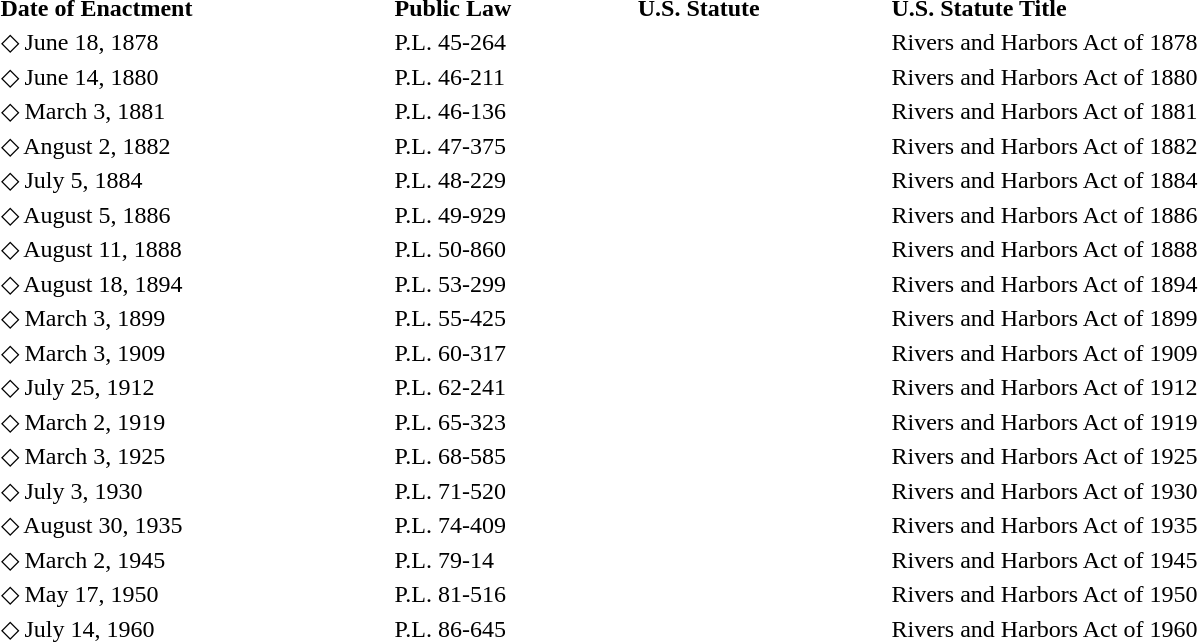<table style="width: 80%; border: none; text-align: left;">
<tr>
<td><strong>Date of Enactment</strong></td>
<td><strong>Public Law</strong></td>
<td><strong>U.S. Statute</strong></td>
<td><strong>U.S. Statute Title</strong></td>
</tr>
<tr>
<td>◇ June 18, 1878</td>
<td>P.L. 45-264</td>
<td></td>
<td>Rivers and Harbors Act of 1878</td>
</tr>
<tr>
<td>◇ June 14, 1880</td>
<td>P.L. 46-211</td>
<td></td>
<td>Rivers and Harbors Act of 1880</td>
</tr>
<tr>
<td>◇ March 3, 1881</td>
<td>P.L. 46-136</td>
<td></td>
<td>Rivers and Harbors Act of 1881</td>
</tr>
<tr>
<td>◇ Angust 2, 1882</td>
<td>P.L. 47-375</td>
<td></td>
<td>Rivers and Harbors Act of 1882</td>
</tr>
<tr>
<td>◇ July 5, 1884</td>
<td>P.L. 48-229</td>
<td></td>
<td>Rivers and Harbors Act of 1884</td>
</tr>
<tr>
<td>◇ August 5, 1886</td>
<td>P.L. 49-929</td>
<td></td>
<td>Rivers and Harbors Act of 1886</td>
</tr>
<tr>
<td>◇ August 11, 1888</td>
<td>P.L. 50-860</td>
<td></td>
<td>Rivers and Harbors Act of 1888</td>
</tr>
<tr>
<td>◇ August 18, 1894</td>
<td>P.L. 53-299</td>
<td></td>
<td>Rivers and Harbors Act of 1894</td>
</tr>
<tr>
<td>◇ March 3, 1899</td>
<td>P.L. 55-425</td>
<td></td>
<td>Rivers and Harbors Act of 1899</td>
</tr>
<tr>
<td>◇ March 3, 1909</td>
<td>P.L. 60-317</td>
<td></td>
<td>Rivers and Harbors Act of 1909</td>
</tr>
<tr>
<td>◇ July 25, 1912</td>
<td>P.L. 62-241</td>
<td></td>
<td>Rivers and Harbors Act of 1912</td>
</tr>
<tr>
<td>◇ March 2, 1919</td>
<td>P.L. 65-323</td>
<td></td>
<td>Rivers and Harbors Act of 1919</td>
</tr>
<tr>
<td>◇ March 3, 1925</td>
<td>P.L. 68-585</td>
<td></td>
<td>Rivers and Harbors Act of 1925</td>
</tr>
<tr>
<td>◇ July 3, 1930</td>
<td>P.L. 71-520</td>
<td></td>
<td>Rivers and Harbors Act of 1930</td>
</tr>
<tr>
<td>◇ August 30, 1935</td>
<td>P.L. 74-409</td>
<td></td>
<td>Rivers and Harbors Act of 1935</td>
</tr>
<tr>
<td>◇ March 2, 1945</td>
<td>P.L. 79-14</td>
<td></td>
<td>Rivers and Harbors Act of 1945</td>
</tr>
<tr>
<td>◇ May 17, 1950</td>
<td>P.L. 81-516</td>
<td></td>
<td>Rivers and Harbors Act of 1950</td>
</tr>
<tr>
<td>◇ July 14, 1960</td>
<td>P.L. 86-645</td>
<td></td>
<td>Rivers and Harbors Act of 1960</td>
</tr>
</table>
